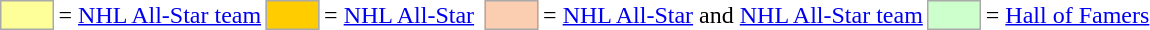<table>
<tr>
<td style="background-color:#FFFF99; border:1px solid #aaaaaa; width:2em;"></td>
<td>= <a href='#'>NHL All-Star team</a></td>
<td style="background-color:#FFCC00; border:1px solid #aaaaaa; width:2em;"></td>
<td>= <a href='#'>NHL All-Star</a></td>
<td></td>
<td style="background-color:#FBCEB1; border:1px solid #aaaaaa; width:2em;"></td>
<td>= <a href='#'>NHL All-Star</a>  and <a href='#'>NHL All-Star team</a></td>
<td style="background-color:#CCFFCC; border:1px solid #aaaaaa; width:2em;"></td>
<td>= <a href='#'>Hall of Famers</a></td>
</tr>
</table>
